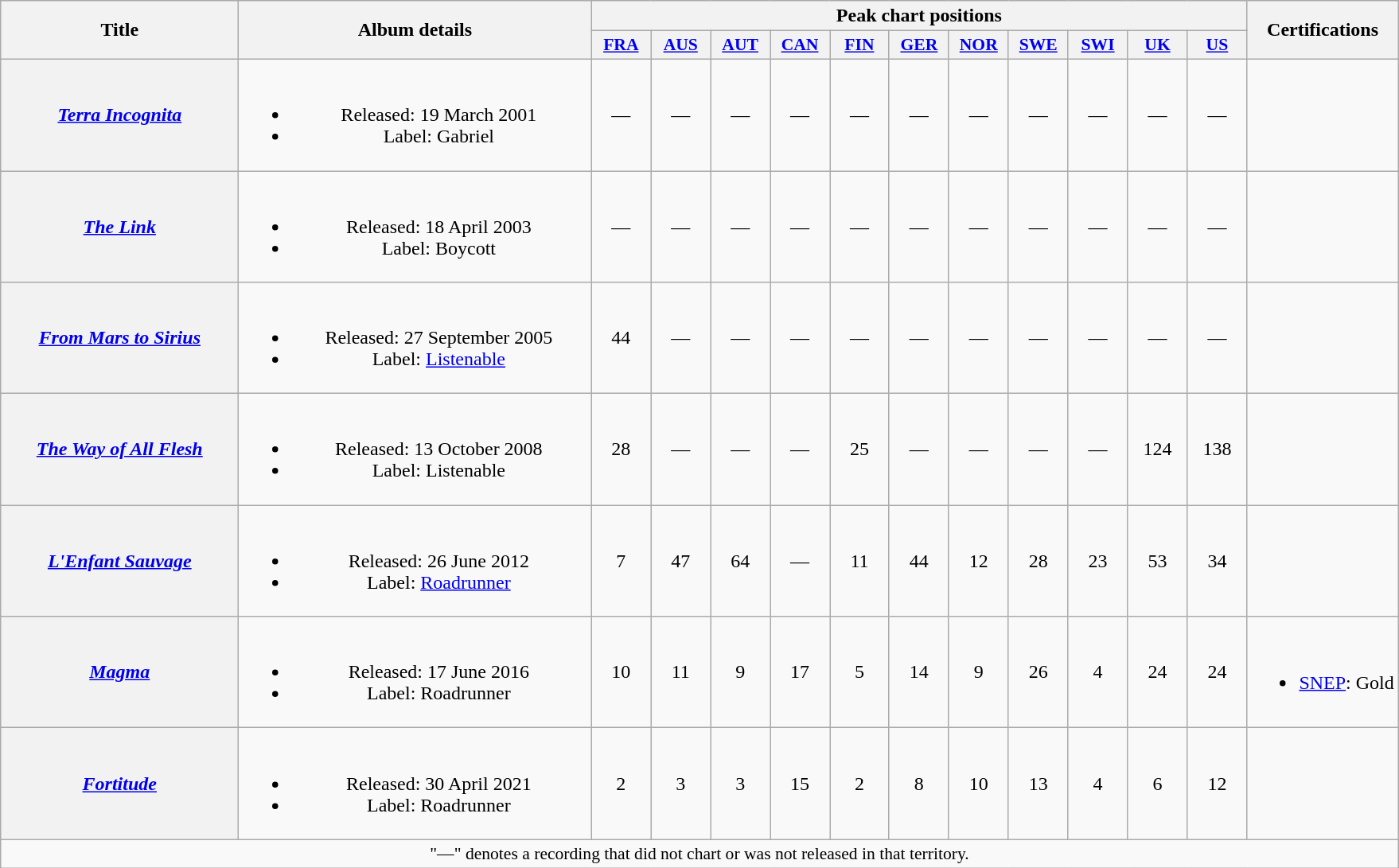<table class="wikitable plainrowheaders" style="text-align:center;">
<tr>
<th scope="col" rowspan="2" style="width:12em;">Title</th>
<th scope="col" rowspan="2" style="width:18em;">Album details</th>
<th scope="col" colspan="11">Peak chart positions</th>
<th rowspan="2">Certifications</th>
</tr>
<tr>
<th scope="col" style="width:3em;font-size:90%;"><a href='#'>FRA</a><br></th>
<th scope="col" style="width:3em;font-size:90%;"><a href='#'>AUS</a><br></th>
<th scope="col" style="width:3em;font-size:90%;"><a href='#'>AUT</a><br></th>
<th scope="col" style="width:3em;font-size:90%;"><a href='#'>CAN</a><br></th>
<th scope="col" style="width:3em;font-size:90%;"><a href='#'>FIN</a><br></th>
<th scope="col" style="width:3em;font-size:90%;"><a href='#'>GER</a><br></th>
<th scope="col" style="width:3em;font-size:90%;"><a href='#'>NOR</a><br></th>
<th scope="col" style="width:3em;font-size:90%;"><a href='#'>SWE</a><br></th>
<th scope="col" style="width:3em;font-size:90%;"><a href='#'>SWI</a><br></th>
<th scope="col" style="width:3em;font-size:90%;"><a href='#'>UK</a><br></th>
<th scope="col" style="width:3em;font-size:90%;"><a href='#'>US</a><br></th>
</tr>
<tr>
<th scope="row"><em><a href='#'>Terra Incognita</a></em></th>
<td><br><ul><li>Released: 19 March 2001</li><li>Label: Gabriel</li></ul></td>
<td>—</td>
<td>—</td>
<td>—</td>
<td>—</td>
<td>—</td>
<td>—</td>
<td>—</td>
<td>—</td>
<td>—</td>
<td>—</td>
<td>—</td>
<td></td>
</tr>
<tr>
<th scope="row"><em><a href='#'>The Link</a></em></th>
<td><br><ul><li>Released: 18 April 2003</li><li>Label: Boycott</li></ul></td>
<td>—</td>
<td>—</td>
<td>—</td>
<td>—</td>
<td>—</td>
<td>—</td>
<td>—</td>
<td>—</td>
<td>—</td>
<td>—</td>
<td>—</td>
<td></td>
</tr>
<tr>
<th scope="row"><em><a href='#'>From Mars to Sirius</a></em></th>
<td><br><ul><li>Released: 27 September 2005</li><li>Label: <a href='#'>Listenable</a></li></ul></td>
<td>44</td>
<td>—</td>
<td>—</td>
<td>—</td>
<td>—</td>
<td>—</td>
<td>—</td>
<td>—</td>
<td>—</td>
<td>—</td>
<td>—</td>
<td></td>
</tr>
<tr>
<th scope="row"><em><a href='#'>The Way of All Flesh</a></em></th>
<td><br><ul><li>Released: 13 October 2008</li><li>Label: Listenable</li></ul></td>
<td>28</td>
<td>—</td>
<td>—</td>
<td>—</td>
<td>25</td>
<td>—</td>
<td>—</td>
<td>—</td>
<td>—</td>
<td>124</td>
<td>138</td>
<td></td>
</tr>
<tr>
<th scope="row"><em><a href='#'>L'Enfant Sauvage</a></em></th>
<td><br><ul><li>Released: 26 June 2012</li><li>Label: <a href='#'>Roadrunner</a></li></ul></td>
<td>7</td>
<td>47</td>
<td>64</td>
<td>—</td>
<td>11</td>
<td>44</td>
<td>12</td>
<td>28</td>
<td>23</td>
<td>53</td>
<td>34</td>
<td></td>
</tr>
<tr>
<th scope="row"><em><a href='#'>Magma</a></em></th>
<td><br><ul><li>Released: 17 June 2016</li><li>Label: Roadrunner</li></ul></td>
<td>10</td>
<td>11</td>
<td>9</td>
<td>17</td>
<td>5</td>
<td>14</td>
<td>9</td>
<td>26</td>
<td>4</td>
<td>24</td>
<td>24</td>
<td><br><ul><li><a href='#'>SNEP</a>: Gold</li></ul></td>
</tr>
<tr>
<th scope="row"><em><a href='#'>Fortitude</a></em></th>
<td><br><ul><li>Released: 30 April 2021</li><li>Label: Roadrunner</li></ul></td>
<td>2</td>
<td>3</td>
<td>3</td>
<td>15</td>
<td>2</td>
<td>8</td>
<td>10</td>
<td>13</td>
<td>4</td>
<td>6</td>
<td>12</td>
<td></td>
</tr>
<tr>
<td colspan="16" style="font-size:90%">"—" denotes a recording that did not chart or was not released in that territory.</td>
</tr>
</table>
